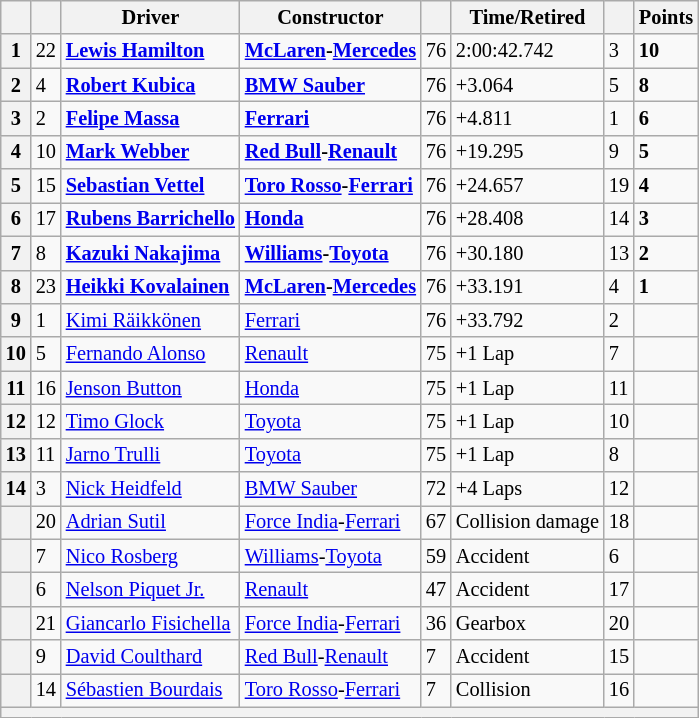<table class="wikitable" style="font-size: 85%">
<tr>
<th scope="col"></th>
<th scope="col"></th>
<th scope="col">Driver</th>
<th scope="col">Constructor</th>
<th scope="col"></th>
<th scope="col">Time/Retired</th>
<th scope="col"></th>
<th scope="col">Points</th>
</tr>
<tr>
<th scope="row">1</th>
<td>22</td>
<td> <strong><a href='#'>Lewis Hamilton</a></strong></td>
<td><strong><a href='#'>McLaren</a>-<a href='#'>Mercedes</a></strong></td>
<td>76</td>
<td>2:00:42.742</td>
<td>3</td>
<td><strong>10</strong></td>
</tr>
<tr>
<th scope="row">2</th>
<td>4</td>
<td> <strong><a href='#'>Robert Kubica</a></strong></td>
<td><strong><a href='#'>BMW Sauber</a></strong></td>
<td>76</td>
<td>+3.064</td>
<td>5</td>
<td><strong>8</strong></td>
</tr>
<tr>
<th scope="row">3</th>
<td>2</td>
<td> <strong><a href='#'>Felipe Massa</a></strong></td>
<td><strong><a href='#'>Ferrari</a></strong></td>
<td>76</td>
<td>+4.811</td>
<td>1</td>
<td><strong>6</strong></td>
</tr>
<tr>
<th scope="row">4</th>
<td>10</td>
<td> <strong><a href='#'>Mark Webber</a></strong></td>
<td><strong><a href='#'>Red Bull</a>-<a href='#'>Renault</a></strong></td>
<td>76</td>
<td>+19.295</td>
<td>9</td>
<td><strong>5</strong></td>
</tr>
<tr>
<th scope="row">5</th>
<td>15</td>
<td> <strong><a href='#'>Sebastian Vettel</a></strong></td>
<td><strong><a href='#'>Toro Rosso</a>-<a href='#'>Ferrari</a></strong></td>
<td>76</td>
<td>+24.657</td>
<td>19</td>
<td><strong>4</strong></td>
</tr>
<tr>
<th scope="row">6</th>
<td>17</td>
<td> <strong><a href='#'>Rubens Barrichello</a></strong></td>
<td><strong><a href='#'>Honda</a></strong></td>
<td>76</td>
<td>+28.408</td>
<td>14</td>
<td><strong>3</strong></td>
</tr>
<tr>
<th scope="row">7</th>
<td>8</td>
<td> <strong><a href='#'>Kazuki Nakajima</a></strong></td>
<td><strong><a href='#'>Williams</a>-<a href='#'>Toyota</a></strong></td>
<td>76</td>
<td>+30.180</td>
<td>13</td>
<td><strong>2</strong></td>
</tr>
<tr>
<th scope="row">8</th>
<td>23</td>
<td> <strong><a href='#'>Heikki Kovalainen</a></strong></td>
<td><strong><a href='#'>McLaren</a>-<a href='#'>Mercedes</a></strong></td>
<td>76</td>
<td>+33.191</td>
<td>4</td>
<td><strong>1</strong></td>
</tr>
<tr>
<th scope="row">9</th>
<td>1</td>
<td> <a href='#'>Kimi Räikkönen</a></td>
<td><a href='#'>Ferrari</a></td>
<td>76</td>
<td>+33.792</td>
<td>2</td>
<td></td>
</tr>
<tr>
<th scope="row">10</th>
<td>5</td>
<td> <a href='#'>Fernando Alonso</a></td>
<td><a href='#'>Renault</a></td>
<td>75</td>
<td>+1 Lap</td>
<td>7</td>
<td></td>
</tr>
<tr>
<th scope="row">11</th>
<td>16</td>
<td> <a href='#'>Jenson Button</a></td>
<td><a href='#'>Honda</a></td>
<td>75</td>
<td>+1 Lap</td>
<td>11</td>
<td></td>
</tr>
<tr>
<th scope="row">12</th>
<td>12</td>
<td> <a href='#'>Timo Glock</a></td>
<td><a href='#'>Toyota</a></td>
<td>75</td>
<td>+1 Lap</td>
<td>10</td>
<td></td>
</tr>
<tr>
<th scope="row">13</th>
<td>11</td>
<td> <a href='#'>Jarno Trulli</a></td>
<td><a href='#'>Toyota</a></td>
<td>75</td>
<td>+1 Lap</td>
<td>8</td>
<td></td>
</tr>
<tr>
<th scope="row">14</th>
<td>3</td>
<td> <a href='#'>Nick Heidfeld</a></td>
<td><a href='#'>BMW Sauber</a></td>
<td>72</td>
<td>+4 Laps</td>
<td>12</td>
<td></td>
</tr>
<tr>
<th scope="row"></th>
<td>20</td>
<td> <a href='#'>Adrian Sutil</a></td>
<td><a href='#'>Force India</a>-<a href='#'>Ferrari</a></td>
<td>67</td>
<td>Collision damage</td>
<td>18</td>
<td></td>
</tr>
<tr>
<th scope="row"></th>
<td>7</td>
<td> <a href='#'>Nico Rosberg</a></td>
<td><a href='#'>Williams</a>-<a href='#'>Toyota</a></td>
<td>59</td>
<td>Accident</td>
<td>6</td>
<td></td>
</tr>
<tr>
<th scope="row"></th>
<td>6</td>
<td> <a href='#'>Nelson Piquet Jr.</a></td>
<td><a href='#'>Renault</a></td>
<td>47</td>
<td>Accident</td>
<td>17</td>
<td></td>
</tr>
<tr>
<th scope="row"></th>
<td>21</td>
<td> <a href='#'>Giancarlo Fisichella</a></td>
<td><a href='#'>Force India</a>-<a href='#'>Ferrari</a></td>
<td>36</td>
<td>Gearbox</td>
<td>20</td>
<td></td>
</tr>
<tr>
<th scope="row"></th>
<td>9</td>
<td> <a href='#'>David Coulthard</a></td>
<td><a href='#'>Red Bull</a>-<a href='#'>Renault</a></td>
<td>7</td>
<td>Accident</td>
<td>15</td>
<td></td>
</tr>
<tr>
<th scope="row"></th>
<td>14</td>
<td> <a href='#'>Sébastien Bourdais</a></td>
<td><a href='#'>Toro Rosso</a>-<a href='#'>Ferrari</a></td>
<td>7</td>
<td>Collision</td>
<td>16</td>
<td></td>
</tr>
<tr>
<th colspan="8"></th>
</tr>
</table>
